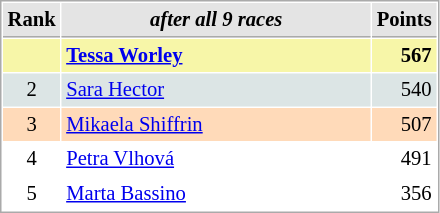<table cellspacing="1" cellpadding="3" style="border:1px solid #aaa; font-size:86%;">
<tr style="background:#e4e4e4;">
<th style="border-bottom:1px solid #aaa; width:10px;">Rank</th>
<th style="border-bottom:1px solid #aaa; width:200px; white-space:nowrap;"><em>after all 9 races</em></th>
<th style="border-bottom:1px solid #aaa; width:20px;">Points</th>
</tr>
<tr style="background:#f7f6a8;">
<td style="text-align:center;"></td>
<td> <strong><a href='#'>Tessa Worley</a></strong></td>
<td align="right"><strong>567</strong></td>
</tr>
<tr style="background:#dce5e5;">
<td style="text-align:center;">2</td>
<td> <a href='#'>Sara Hector</a></td>
<td align="right">540</td>
</tr>
<tr style="background:#ffdab9;">
<td style="text-align:center;">3</td>
<td> <a href='#'>Mikaela Shiffrin</a></td>
<td align="right">507</td>
</tr>
<tr>
<td style="text-align:center;">4</td>
<td> <a href='#'>Petra Vlhová</a></td>
<td align="right">491</td>
</tr>
<tr>
<td style="text-align:center;">5</td>
<td> <a href='#'>Marta Bassino</a></td>
<td align="right">356</td>
</tr>
</table>
